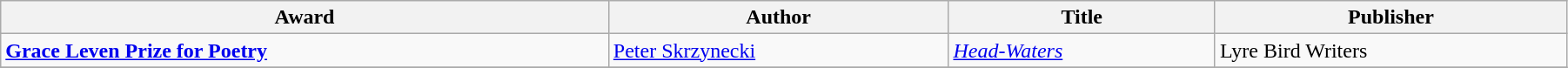<table class="wikitable" width=95%>
<tr>
<th>Award</th>
<th>Author</th>
<th>Title</th>
<th>Publisher</th>
</tr>
<tr>
<td><strong><a href='#'>Grace Leven Prize for Poetry</a></strong></td>
<td><a href='#'>Peter Skrzynecki</a></td>
<td><em><a href='#'>Head-Waters</a></em></td>
<td>Lyre Bird Writers</td>
</tr>
<tr>
</tr>
</table>
